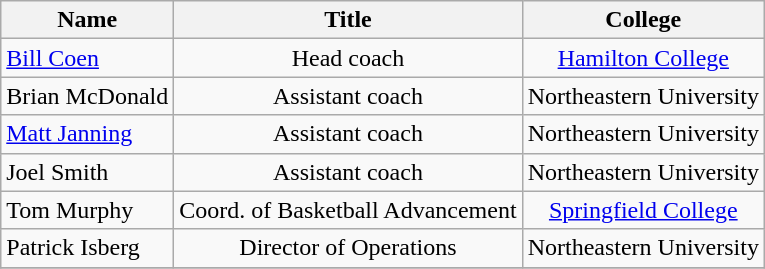<table class="wikitable">
<tr>
<th>Name</th>
<th>Title</th>
<th>College</th>
</tr>
<tr>
<td><a href='#'>Bill Coen</a></td>
<td align="center">Head coach</td>
<td align="center"><a href='#'>Hamilton College</a></td>
</tr>
<tr>
<td>Brian McDonald</td>
<td align="center">Assistant coach</td>
<td align="center">Northeastern University</td>
</tr>
<tr>
<td><a href='#'>Matt Janning</a></td>
<td align="center">Assistant coach</td>
<td align="center">Northeastern University</td>
</tr>
<tr>
<td>Joel Smith</td>
<td align="center">Assistant coach</td>
<td align="center">Northeastern University</td>
</tr>
<tr>
<td>Tom Murphy</td>
<td align="center">Coord. of Basketball Advancement</td>
<td align="center"><a href='#'>Springfield College</a></td>
</tr>
<tr>
<td>Patrick Isberg</td>
<td align="center">Director of Operations</td>
<td align="center">Northeastern University</td>
</tr>
<tr>
</tr>
</table>
